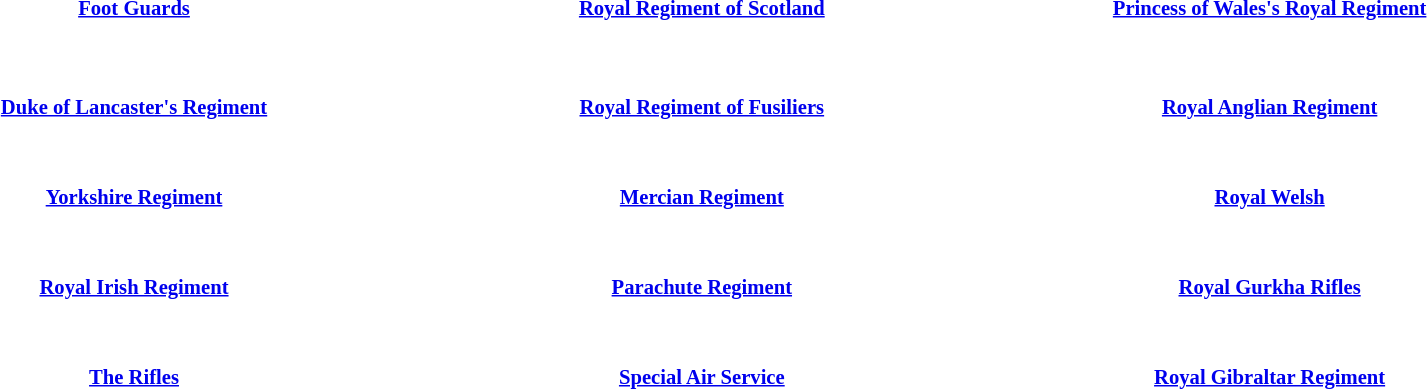<table id="toc" style="margin: 0 0 1em 1em; width:90%; font-size: 0.86em; text-align:center">
<tr>
<td> </td>
</tr>
<tr>
<td colspan="2" style="width:25%;"><strong><a href='#'>Foot Guards</a></strong></td>
<td colspan="2" style="width:25%;"><strong><a href='#'>Royal Regiment of Scotland</a></strong></td>
<td colspan="2" style="width:25%;"><strong><a href='#'>Princess of Wales's Royal Regiment</a></strong></td>
</tr>
<tr>
<td colspan=2><br></td>
<td colspan=2><br><table style="width:100%;">
<tr>
<td></td>
</tr>
</table>
</td>
<td colspan=2><br></td>
</tr>
<tr>
<td> </td>
</tr>
<tr>
<td colspan="2" style="width:25%;"><strong><a href='#'>Duke of Lancaster's Regiment</a></strong></td>
<td colspan="2" style="width:25%;"><strong><a href='#'>Royal Regiment of Fusiliers</a></strong></td>
<td colspan="2" style="width:25%;"><strong><a href='#'>Royal Anglian Regiment</a></strong></td>
</tr>
<tr>
<td colspan=2><br></td>
<td colspan=2><br></td>
<td colspan=2><br></td>
</tr>
<tr>
<td> </td>
</tr>
<tr>
<td colspan="2" style="width:25%;"><strong><a href='#'>Yorkshire Regiment</a></strong></td>
<td colspan="2" style="width:25%;"><strong><a href='#'>Mercian Regiment</a></strong></td>
<td colspan="2" style="width:25%;"><strong><a href='#'>Royal Welsh</a></strong></td>
</tr>
<tr>
<td colspan=2><br></td>
<td colspan=2><br></td>
<td colspan=2><br></td>
</tr>
<tr>
<td> </td>
</tr>
<tr>
<td colspan="2" style="width:25%;"><strong><a href='#'>Royal Irish Regiment</a></strong></td>
<td colspan="2" style="width:25%;"><strong><a href='#'>Parachute Regiment</a></strong></td>
<td colspan="2" style="width:25%;"><strong><a href='#'>Royal Gurkha Rifles</a></strong></td>
</tr>
<tr>
<td colspan=2><br></td>
<td colspan=2><br></td>
<td colspan=2><br></td>
</tr>
<tr>
<td> </td>
</tr>
<tr>
<td colspan="2" style="width:25%;"><strong><a href='#'>The Rifles</a></strong></td>
<td colspan="2" style="width:25%;"><strong><a href='#'>Special Air Service</a></strong></td>
<td colspan="2" style="width:25%;"><strong><a href='#'>Royal Gibraltar Regiment</a></strong></td>
</tr>
<tr>
<td colspan=2><br></td>
<td colspan=2><br></td>
<td colspan=2></td>
</tr>
</table>
